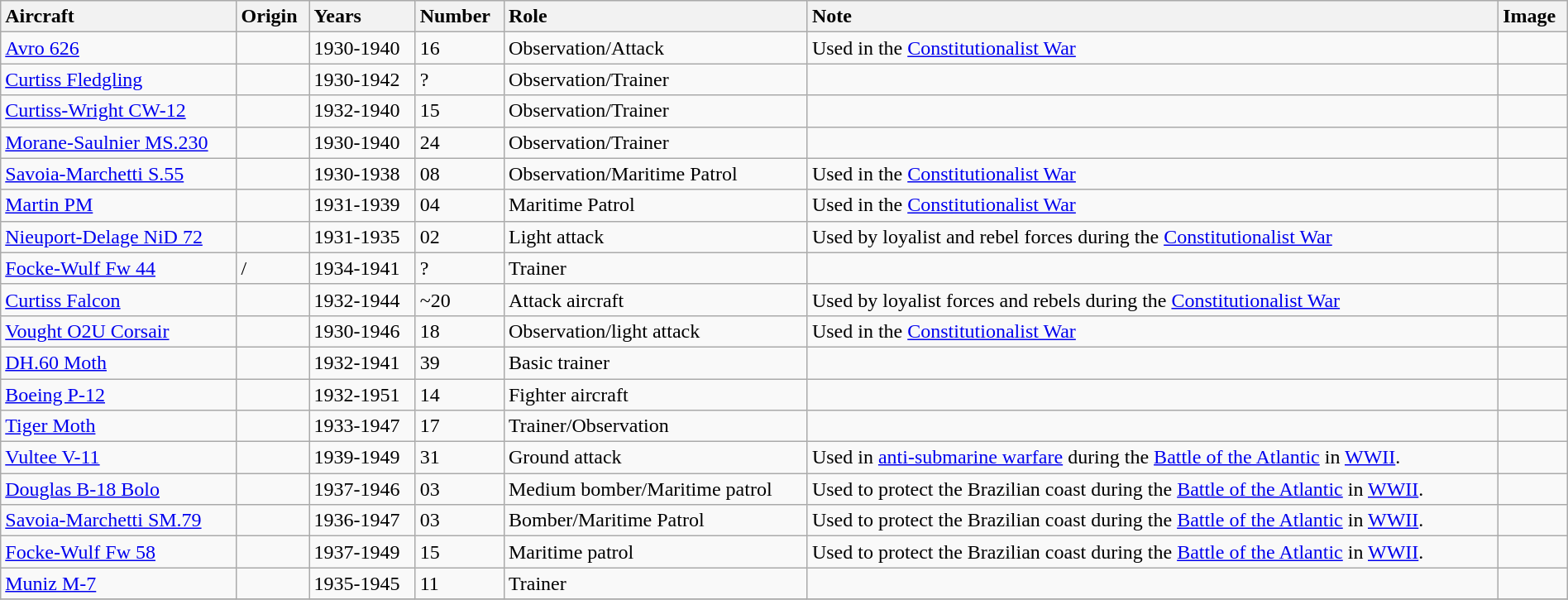<table class="wikitable" style="margin:auto; width:100%;">
<tr>
<th style="text-align: left;">Aircraft</th>
<th style="text-align: left;">Origin</th>
<th style="text-align: left;">Years</th>
<th style="text-align: left;">Number</th>
<th style="text-align: left;">Role</th>
<th style="text-align: left;">Note</th>
<th style="text-align: left;">Image</th>
</tr>
<tr>
<td><a href='#'>Avro 626</a></td>
<td></td>
<td>1930-1940</td>
<td>16</td>
<td>Observation/Attack</td>
<td>Used in the <a href='#'>Constitutionalist War</a></td>
<td></td>
</tr>
<tr>
<td><a href='#'>Curtiss Fledgling</a></td>
<td></td>
<td>1930-1942</td>
<td>?</td>
<td>Observation/Trainer</td>
<td></td>
<td></td>
</tr>
<tr>
<td><a href='#'>Curtiss-Wright CW-12</a></td>
<td></td>
<td>1932-1940</td>
<td>15</td>
<td>Observation/Trainer</td>
<td></td>
<td></td>
</tr>
<tr>
<td><a href='#'>Morane-Saulnier MS.230</a></td>
<td></td>
<td>1930-1940</td>
<td>24</td>
<td>Observation/Trainer</td>
<td></td>
<td></td>
</tr>
<tr>
<td><a href='#'>Savoia-Marchetti S.55</a></td>
<td></td>
<td>1930-1938</td>
<td>08</td>
<td>Observation/Maritime Patrol</td>
<td>Used in the <a href='#'>Constitutionalist War</a></td>
<td></td>
</tr>
<tr>
<td><a href='#'>Martin PM</a></td>
<td></td>
<td>1931-1939</td>
<td>04</td>
<td>Maritime Patrol</td>
<td>Used in the <a href='#'>Constitutionalist War</a></td>
<td></td>
</tr>
<tr>
<td><a href='#'>Nieuport-Delage NiD 72</a></td>
<td></td>
<td>1931-1935</td>
<td>02</td>
<td>Light attack</td>
<td>Used by loyalist and rebel forces during the <a href='#'>Constitutionalist War</a></td>
<td></td>
</tr>
<tr>
<td><a href='#'>Focke-Wulf Fw 44</a></td>
<td>/</td>
<td>1934-1941</td>
<td>?</td>
<td>Trainer</td>
<td></td>
<td></td>
</tr>
<tr>
<td><a href='#'>Curtiss Falcon</a></td>
<td></td>
<td>1932-1944</td>
<td>~20</td>
<td>Attack aircraft</td>
<td>Used by loyalist forces and rebels during the <a href='#'>Constitutionalist War</a></td>
<td></td>
</tr>
<tr>
<td><a href='#'>Vought O2U Corsair</a></td>
<td></td>
<td>1930-1946</td>
<td>18</td>
<td>Observation/light attack</td>
<td>Used in the <a href='#'>Constitutionalist War</a></td>
<td></td>
</tr>
<tr>
<td><a href='#'>DH.60 Moth</a></td>
<td></td>
<td>1932-1941</td>
<td>39</td>
<td>Basic trainer</td>
<td></td>
<td></td>
</tr>
<tr>
<td><a href='#'>Boeing P-12</a></td>
<td></td>
<td>1932-1951</td>
<td>14</td>
<td>Fighter aircraft</td>
<td></td>
<td></td>
</tr>
<tr>
<td><a href='#'>Tiger Moth</a></td>
<td></td>
<td>1933-1947</td>
<td>17</td>
<td>Trainer/Observation</td>
<td></td>
<td></td>
</tr>
<tr>
<td><a href='#'>Vultee V-11</a></td>
<td></td>
<td>1939-1949</td>
<td>31</td>
<td>Ground attack</td>
<td>Used in <a href='#'>anti-submarine warfare</a> during the <a href='#'>Battle of the Atlantic</a> in <a href='#'>WWII</a>.</td>
<td></td>
</tr>
<tr>
<td><a href='#'>Douglas B-18 Bolo</a></td>
<td></td>
<td>1937-1946</td>
<td>03</td>
<td>Medium bomber/Maritime patrol</td>
<td>Used to protect the Brazilian coast during the <a href='#'>Battle of the Atlantic</a> in <a href='#'>WWII</a>.</td>
<td></td>
</tr>
<tr>
<td><a href='#'>Savoia-Marchetti SM.79</a></td>
<td></td>
<td>1936-1947</td>
<td>03</td>
<td>Bomber/Maritime Patrol</td>
<td>Used to protect the Brazilian coast during the <a href='#'>Battle of the Atlantic</a> in <a href='#'>WWII</a>.</td>
<td></td>
</tr>
<tr>
<td><a href='#'>Focke-Wulf Fw 58</a></td>
<td></td>
<td>1937-1949</td>
<td>15</td>
<td>Maritime patrol</td>
<td>Used to protect the Brazilian coast during the <a href='#'>Battle of the Atlantic</a> in <a href='#'>WWII</a>.</td>
<td></td>
</tr>
<tr>
<td><a href='#'>Muniz M-7</a></td>
<td></td>
<td>1935-1945</td>
<td>11</td>
<td>Trainer</td>
<td></td>
<td></td>
</tr>
<tr>
</tr>
</table>
